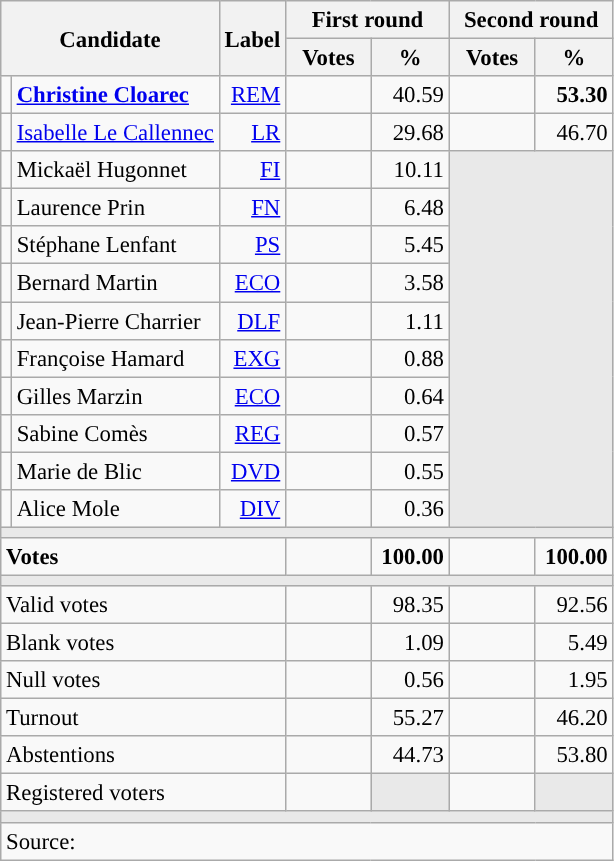<table class="wikitable" style="text-align:right;font-size:95%;">
<tr>
<th rowspan="2" colspan="2">Candidate</th>
<th rowspan="2">Label</th>
<th colspan="2">First round</th>
<th colspan="2">Second round</th>
</tr>
<tr>
<th style="width:50px;">Votes</th>
<th style="width:45px;">%</th>
<th style="width:50px;">Votes</th>
<th style="width:45px;">%</th>
</tr>
<tr>
<td style="color:inherit;background:"></td>
<td style="text-align:left;"><strong><a href='#'>Christine Cloarec</a></strong></td>
<td><a href='#'>REM</a></td>
<td></td>
<td>40.59</td>
<td><strong></strong></td>
<td><strong>53.30</strong></td>
</tr>
<tr>
<td style="color:inherit;background:"></td>
<td style="text-align:left;"><a href='#'>Isabelle Le Callennec</a></td>
<td><a href='#'>LR</a></td>
<td></td>
<td>29.68</td>
<td></td>
<td>46.70</td>
</tr>
<tr>
<td style="color:inherit;background:"></td>
<td style="text-align:left;">Mickaël Hugonnet</td>
<td><a href='#'>FI</a></td>
<td></td>
<td>10.11</td>
<td colspan="2" rowspan="10" style="background:#E9E9E9;"></td>
</tr>
<tr>
<td style="color:inherit;background:"></td>
<td style="text-align:left;">Laurence Prin</td>
<td><a href='#'>FN</a></td>
<td></td>
<td>6.48</td>
</tr>
<tr>
<td style="color:inherit;background:"></td>
<td style="text-align:left;">Stéphane Lenfant</td>
<td><a href='#'>PS</a></td>
<td></td>
<td>5.45</td>
</tr>
<tr>
<td style="color:inherit;background:"></td>
<td style="text-align:left;">Bernard Martin</td>
<td><a href='#'>ECO</a></td>
<td></td>
<td>3.58</td>
</tr>
<tr>
<td style="color:inherit;background:"></td>
<td style="text-align:left;">Jean-Pierre Charrier</td>
<td><a href='#'>DLF</a></td>
<td></td>
<td>1.11</td>
</tr>
<tr>
<td style="color:inherit;background:"></td>
<td style="text-align:left;">Françoise Hamard</td>
<td><a href='#'>EXG</a></td>
<td></td>
<td>0.88</td>
</tr>
<tr>
<td style="color:inherit;background:"></td>
<td style="text-align:left;">Gilles Marzin</td>
<td><a href='#'>ECO</a></td>
<td></td>
<td>0.64</td>
</tr>
<tr>
<td style="color:inherit;background:"></td>
<td style="text-align:left;">Sabine Comès</td>
<td><a href='#'>REG</a></td>
<td></td>
<td>0.57</td>
</tr>
<tr>
<td style="color:inherit;background:"></td>
<td style="text-align:left;">Marie de Blic</td>
<td><a href='#'>DVD</a></td>
<td></td>
<td>0.55</td>
</tr>
<tr>
<td style="color:inherit;background:"></td>
<td style="text-align:left;">Alice Mole</td>
<td><a href='#'>DIV</a></td>
<td></td>
<td>0.36</td>
</tr>
<tr>
<td colspan="7" style="background:#E9E9E9;"></td>
</tr>
<tr style="font-weight:bold;">
<td colspan="3" style="text-align:left;">Votes</td>
<td></td>
<td>100.00</td>
<td></td>
<td>100.00</td>
</tr>
<tr>
<td colspan="7" style="background:#E9E9E9;"></td>
</tr>
<tr>
<td colspan="3" style="text-align:left;">Valid votes</td>
<td></td>
<td>98.35</td>
<td></td>
<td>92.56</td>
</tr>
<tr>
<td colspan="3" style="text-align:left;">Blank votes</td>
<td></td>
<td>1.09</td>
<td></td>
<td>5.49</td>
</tr>
<tr>
<td colspan="3" style="text-align:left;">Null votes</td>
<td></td>
<td>0.56</td>
<td></td>
<td>1.95</td>
</tr>
<tr>
<td colspan="3" style="text-align:left;">Turnout</td>
<td></td>
<td>55.27</td>
<td></td>
<td>46.20</td>
</tr>
<tr>
<td colspan="3" style="text-align:left;">Abstentions</td>
<td></td>
<td>44.73</td>
<td></td>
<td>53.80</td>
</tr>
<tr>
<td colspan="3" style="text-align:left;">Registered voters</td>
<td></td>
<td style="color:inherit;background:#E9E9E9;"></td>
<td></td>
<td style="color:inherit;background:#E9E9E9;"></td>
</tr>
<tr>
<td colspan="7" style="background:#E9E9E9;"></td>
</tr>
<tr>
<td colspan="7" style="text-align:left;">Source: </td>
</tr>
</table>
